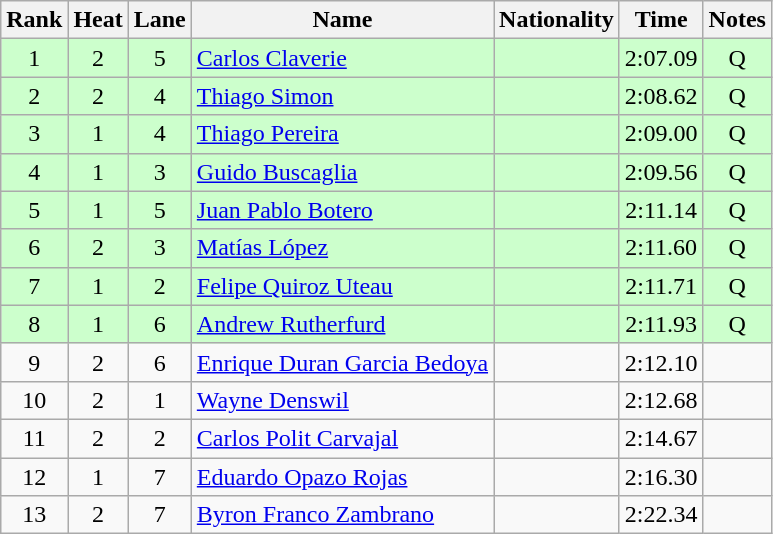<table class="wikitable sortable" style="text-align:center">
<tr>
<th>Rank</th>
<th>Heat</th>
<th>Lane</th>
<th>Name</th>
<th>Nationality</th>
<th>Time</th>
<th>Notes</th>
</tr>
<tr bgcolor=ccffcc>
<td>1</td>
<td>2</td>
<td>5</td>
<td align=left><a href='#'>Carlos Claverie</a></td>
<td align=left></td>
<td>2:07.09</td>
<td>Q</td>
</tr>
<tr bgcolor=ccffcc>
<td>2</td>
<td>2</td>
<td>4</td>
<td align=left><a href='#'>Thiago Simon</a></td>
<td align=left></td>
<td>2:08.62</td>
<td>Q</td>
</tr>
<tr bgcolor=ccffcc>
<td>3</td>
<td>1</td>
<td>4</td>
<td align=left><a href='#'>Thiago Pereira</a></td>
<td align=left></td>
<td>2:09.00</td>
<td>Q</td>
</tr>
<tr bgcolor=ccffcc>
<td>4</td>
<td>1</td>
<td>3</td>
<td align=left><a href='#'>Guido Buscaglia</a></td>
<td align=left></td>
<td>2:09.56</td>
<td>Q</td>
</tr>
<tr bgcolor=ccffcc>
<td>5</td>
<td>1</td>
<td>5</td>
<td align=left><a href='#'>Juan Pablo Botero</a></td>
<td align=left></td>
<td>2:11.14</td>
<td>Q</td>
</tr>
<tr bgcolor=ccffcc>
<td>6</td>
<td>2</td>
<td>3</td>
<td align=left><a href='#'>Matías López</a></td>
<td align=left></td>
<td>2:11.60</td>
<td>Q</td>
</tr>
<tr bgcolor=ccffcc>
<td>7</td>
<td>1</td>
<td>2</td>
<td align=left><a href='#'>Felipe Quiroz Uteau</a></td>
<td align=left></td>
<td>2:11.71</td>
<td>Q</td>
</tr>
<tr bgcolor=ccffcc>
<td>8</td>
<td>1</td>
<td>6</td>
<td align=left><a href='#'>Andrew Rutherfurd</a></td>
<td align=left></td>
<td>2:11.93</td>
<td>Q</td>
</tr>
<tr>
<td>9</td>
<td>2</td>
<td>6</td>
<td align=left><a href='#'>Enrique Duran Garcia Bedoya</a></td>
<td align=left></td>
<td>2:12.10</td>
<td></td>
</tr>
<tr>
<td>10</td>
<td>2</td>
<td>1</td>
<td align=left><a href='#'>Wayne Denswil</a></td>
<td align=left></td>
<td>2:12.68</td>
<td></td>
</tr>
<tr>
<td>11</td>
<td>2</td>
<td>2</td>
<td align=left><a href='#'>Carlos Polit Carvajal</a></td>
<td align=left></td>
<td>2:14.67</td>
<td></td>
</tr>
<tr>
<td>12</td>
<td>1</td>
<td>7</td>
<td align=left><a href='#'>Eduardo Opazo Rojas</a></td>
<td align=left></td>
<td>2:16.30</td>
<td></td>
</tr>
<tr>
<td>13</td>
<td>2</td>
<td>7</td>
<td align=left><a href='#'>Byron Franco Zambrano</a></td>
<td align=left></td>
<td>2:22.34</td>
<td></td>
</tr>
</table>
